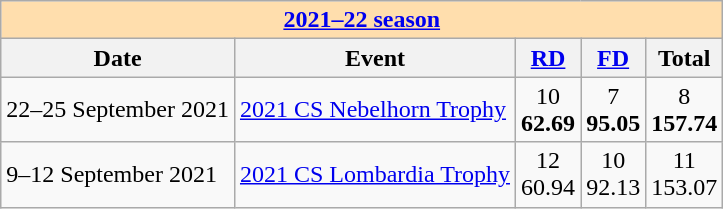<table class="wikitable">
<tr>
<th style="background-color: #ffdead;" colspan=5 align=center><a href='#'><strong>2021–22 season</strong></a></th>
</tr>
<tr>
<th>Date</th>
<th>Event</th>
<th><a href='#'>RD</a></th>
<th><a href='#'>FD</a></th>
<th>Total</th>
</tr>
<tr>
<td>22–25 September 2021</td>
<td><a href='#'>2021 CS Nebelhorn Trophy</a></td>
<td align=center>10 <br> <strong>62.69</strong></td>
<td align=center>7 <br> <strong>95.05</strong></td>
<td align=center>8 <br> <strong>157.74</strong></td>
</tr>
<tr>
<td>9–12 September 2021</td>
<td><a href='#'>2021 CS Lombardia Trophy</a></td>
<td align=center>12 <br> 60.94</td>
<td align=center>10 <br> 92.13</td>
<td align=center>11 <br> 153.07</td>
</tr>
</table>
